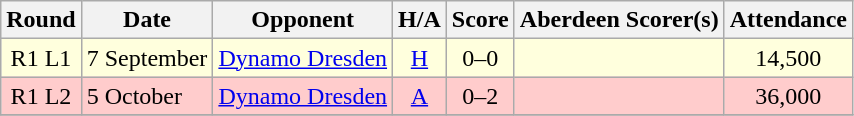<table class="wikitable" style="text-align:center">
<tr>
<th>Round</th>
<th>Date</th>
<th>Opponent</th>
<th>H/A</th>
<th>Score</th>
<th>Aberdeen Scorer(s)</th>
<th>Attendance</th>
</tr>
<tr bgcolor=#FFFFDD>
<td>R1 L1</td>
<td align=left>7 September</td>
<td align=left> <a href='#'>Dynamo Dresden</a></td>
<td><a href='#'>H</a></td>
<td>0–0</td>
<td align=left></td>
<td>14,500</td>
</tr>
<tr bgcolor=#FFCCCC>
<td>R1 L2</td>
<td align=left>5 October</td>
<td align=left> <a href='#'>Dynamo Dresden</a></td>
<td><a href='#'>A</a></td>
<td>0–2</td>
<td align=left></td>
<td>36,000</td>
</tr>
<tr>
</tr>
</table>
